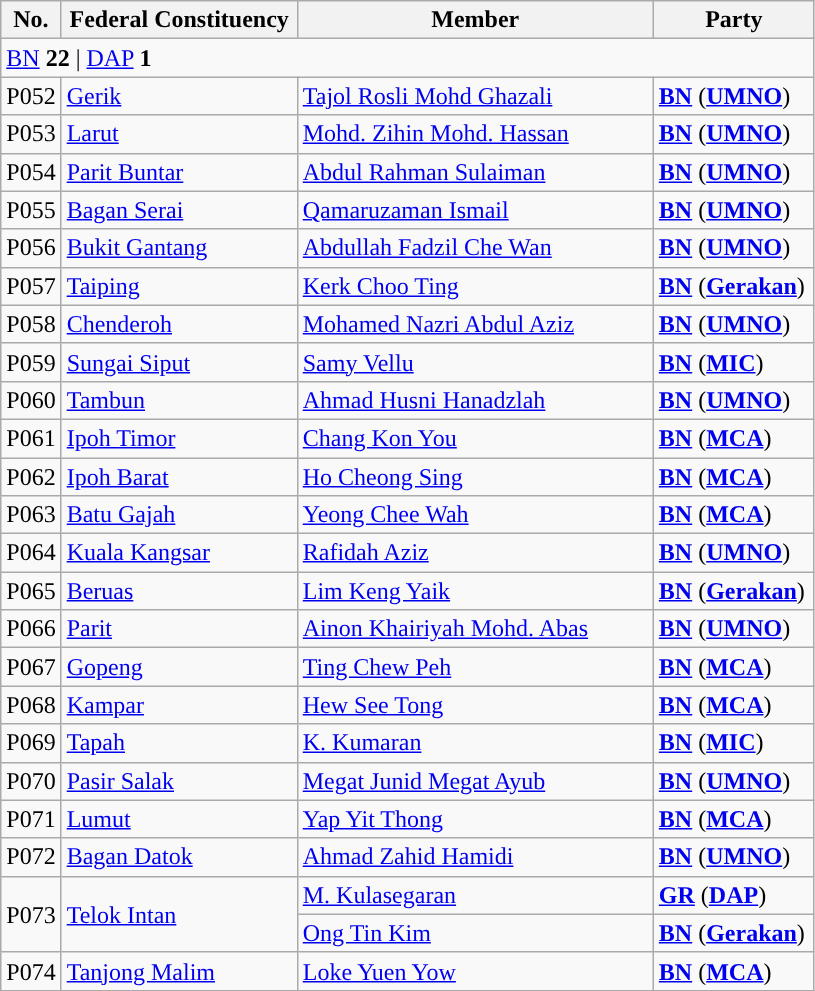<table class="wikitable sortable">
<tr>
<th style="width:30px;">No.</th>
<th style="width:150px;">Federal Constituency</th>
<th style="width:230px;">Member</th>
<th style="width:100px;">Party</th>
</tr>
<tr>
<td colspan="4"><a href='#'>BN</a> <strong>22</strong> | <a href='#'>DAP</a> <strong>1</strong></td>
</tr>
<tr>
<td>P052</td>
<td><a href='#'>Gerik</a></td>
<td><a href='#'>Tajol Rosli Mohd Ghazali</a></td>
<td><strong><a href='#'>BN</a></strong> (<strong><a href='#'>UMNO</a></strong>)</td>
</tr>
<tr>
<td>P053</td>
<td><a href='#'>Larut</a></td>
<td><a href='#'>Mohd. Zihin Mohd. Hassan</a></td>
<td><strong><a href='#'>BN</a></strong> (<strong><a href='#'>UMNO</a></strong>)</td>
</tr>
<tr>
<td>P054</td>
<td><a href='#'>Parit Buntar</a></td>
<td><a href='#'>Abdul Rahman Sulaiman</a></td>
<td><strong><a href='#'>BN</a></strong> (<strong><a href='#'>UMNO</a></strong>)</td>
</tr>
<tr>
<td>P055</td>
<td><a href='#'>Bagan Serai</a></td>
<td><a href='#'>Qamaruzaman Ismail</a></td>
<td><strong><a href='#'>BN</a></strong> (<strong><a href='#'>UMNO</a></strong>)</td>
</tr>
<tr>
<td>P056</td>
<td><a href='#'>Bukit Gantang</a></td>
<td><a href='#'>Abdullah Fadzil Che Wan</a></td>
<td><strong><a href='#'>BN</a></strong> (<strong><a href='#'>UMNO</a></strong>)</td>
</tr>
<tr>
<td>P057</td>
<td><a href='#'>Taiping</a></td>
<td><a href='#'>Kerk Choo Ting</a></td>
<td><strong><a href='#'>BN</a></strong> (<strong><a href='#'>Gerakan</a></strong>)</td>
</tr>
<tr>
<td>P058</td>
<td><a href='#'>Chenderoh</a></td>
<td><a href='#'>Mohamed Nazri Abdul Aziz</a></td>
<td><strong><a href='#'>BN</a></strong> (<strong><a href='#'>UMNO</a></strong>)</td>
</tr>
<tr>
<td>P059</td>
<td><a href='#'>Sungai Siput</a></td>
<td><a href='#'>Samy Vellu</a></td>
<td><strong><a href='#'>BN</a></strong> (<strong><a href='#'>MIC</a></strong>)</td>
</tr>
<tr>
<td>P060</td>
<td><a href='#'>Tambun</a></td>
<td><a href='#'>Ahmad Husni Hanadzlah</a></td>
<td><strong><a href='#'>BN</a></strong> (<strong><a href='#'>UMNO</a></strong>)</td>
</tr>
<tr>
<td>P061</td>
<td><a href='#'>Ipoh Timor</a></td>
<td><a href='#'>Chang Kon You</a></td>
<td><strong><a href='#'>BN</a></strong> (<strong><a href='#'>MCA</a></strong>)</td>
</tr>
<tr>
<td>P062</td>
<td><a href='#'>Ipoh Barat</a></td>
<td><a href='#'>Ho Cheong Sing</a></td>
<td><strong><a href='#'>BN</a></strong> (<strong><a href='#'>MCA</a></strong>)</td>
</tr>
<tr>
<td>P063</td>
<td><a href='#'>Batu Gajah</a></td>
<td><a href='#'>Yeong Chee Wah</a></td>
<td><strong><a href='#'>BN</a></strong> (<strong><a href='#'>MCA</a></strong>)</td>
</tr>
<tr>
<td>P064</td>
<td><a href='#'>Kuala Kangsar</a></td>
<td><a href='#'>Rafidah Aziz</a></td>
<td><strong><a href='#'>BN</a></strong> (<strong><a href='#'>UMNO</a></strong>)</td>
</tr>
<tr>
<td>P065</td>
<td><a href='#'>Beruas</a></td>
<td><a href='#'>Lim Keng Yaik</a></td>
<td><strong><a href='#'>BN</a></strong> (<strong><a href='#'>Gerakan</a></strong>)</td>
</tr>
<tr>
<td>P066</td>
<td><a href='#'>Parit</a></td>
<td><a href='#'>Ainon Khairiyah Mohd. Abas</a></td>
<td><strong><a href='#'>BN</a></strong> (<strong><a href='#'>UMNO</a></strong>)</td>
</tr>
<tr>
<td>P067</td>
<td><a href='#'>Gopeng</a></td>
<td><a href='#'>Ting Chew Peh</a></td>
<td><strong><a href='#'>BN</a></strong> (<strong><a href='#'>MCA</a></strong>)</td>
</tr>
<tr>
<td>P068</td>
<td><a href='#'>Kampar</a></td>
<td><a href='#'>Hew See Tong</a></td>
<td><strong><a href='#'>BN</a></strong> (<strong><a href='#'>MCA</a></strong>)</td>
</tr>
<tr>
<td>P069</td>
<td><a href='#'>Tapah</a></td>
<td><a href='#'>K. Kumaran</a></td>
<td><strong><a href='#'>BN</a></strong> (<strong><a href='#'>MIC</a></strong>)</td>
</tr>
<tr>
<td>P070</td>
<td><a href='#'>Pasir Salak</a></td>
<td><a href='#'>Megat Junid Megat Ayub</a></td>
<td><strong><a href='#'>BN</a></strong> (<strong><a href='#'>UMNO</a></strong>)</td>
</tr>
<tr>
<td>P071</td>
<td><a href='#'>Lumut</a></td>
<td><a href='#'>Yap Yit Thong</a></td>
<td><strong><a href='#'>BN</a></strong> (<strong><a href='#'>MCA</a></strong>)</td>
</tr>
<tr>
<td>P072</td>
<td><a href='#'>Bagan Datok</a></td>
<td><a href='#'>Ahmad Zahid Hamidi</a></td>
<td><strong><a href='#'>BN</a></strong> (<strong><a href='#'>UMNO</a></strong>)</td>
</tr>
<tr>
<td rowspan=2>P073</td>
<td rowspan=2><a href='#'>Telok Intan</a></td>
<td><a href='#'>M. Kulasegaran</a> </td>
<td><strong><a href='#'>GR</a></strong> (<strong><a href='#'>DAP</a></strong>)</td>
</tr>
<tr>
<td><a href='#'>Ong Tin Kim</a> </td>
<td><strong><a href='#'>BN</a></strong> (<strong><a href='#'>Gerakan</a></strong>)</td>
</tr>
<tr>
<td>P074</td>
<td><a href='#'>Tanjong Malim</a></td>
<td><a href='#'>Loke Yuen Yow</a></td>
<td><strong><a href='#'>BN</a></strong> (<strong><a href='#'>MCA</a></strong>)</td>
</tr>
</table>
